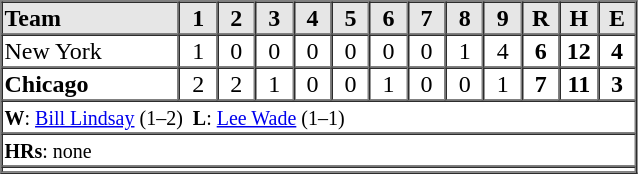<table border=1 cellspacing=0 width=425 style="margin-left:3em;">
<tr style="text-align:center; background-color:#e6e6e6;">
<th align=left width=28%>Team</th>
<th width=6%>1</th>
<th width=6%>2</th>
<th width=6%>3</th>
<th width=6%>4</th>
<th width=6%>5</th>
<th width=6%>6</th>
<th width=6%>7</th>
<th width=6%>8</th>
<th width=6%>9</th>
<th width=6%>R</th>
<th width=6%>H</th>
<th width=6%>E</th>
</tr>
<tr style="text-align:center;">
<td align=left>New York</td>
<td>1</td>
<td>0</td>
<td>0</td>
<td>0</td>
<td>0</td>
<td>0</td>
<td>0</td>
<td>1</td>
<td>4</td>
<td><strong>6</strong></td>
<td><strong>12</strong></td>
<td><strong>4</strong></td>
</tr>
<tr style="text-align:center;">
<td align=left><strong>Chicago</strong></td>
<td>2</td>
<td>2</td>
<td>1</td>
<td>0</td>
<td>0</td>
<td>1</td>
<td>0</td>
<td>0</td>
<td>1</td>
<td><strong>7</strong></td>
<td><strong>11</strong></td>
<td><strong>3</strong></td>
</tr>
<tr style="text-align:left;">
<td colspan=14><small><strong>W</strong>: <a href='#'>Bill Lindsay</a> (1–2)  <strong>L</strong>: <a href='#'>Lee Wade</a> (1–1)</small></td>
</tr>
<tr style="text-align:left;">
<td colspan=14><small><strong>HRs</strong>: none</small></td>
</tr>
<tr style="text-align:left;">
<td colspan=14></td>
</tr>
<tr style="text-align:left;">
</tr>
</table>
